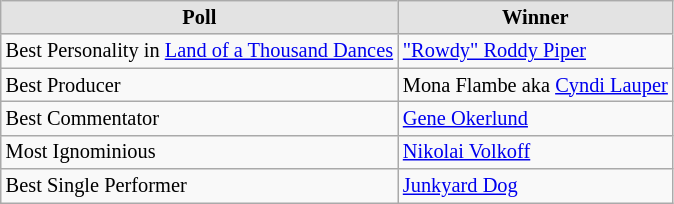<table class="wikitable" style="font-size: 85%; text-align: left;">
<tr>
<th style="border-style: none none solid solid; background: #e3e3e3"><strong>Poll</strong></th>
<th colspan="2" style="border-style: none none solid solid; background: #e3e3e3"><strong>Winner</strong></th>
</tr>
<tr>
<td>Best Personality in <a href='#'>Land of a Thousand Dances</a></td>
<td><a href='#'>"Rowdy" Roddy Piper</a></td>
</tr>
<tr>
<td>Best Producer</td>
<td>Mona Flambe aka <a href='#'>Cyndi Lauper</a></td>
</tr>
<tr>
<td>Best Commentator</td>
<td><a href='#'>Gene Okerlund</a></td>
</tr>
<tr>
<td>Most Ignominious</td>
<td><a href='#'>Nikolai Volkoff</a></td>
</tr>
<tr>
<td>Best Single Performer</td>
<td><a href='#'>Junkyard Dog</a></td>
</tr>
</table>
